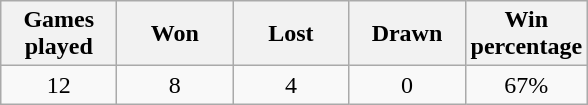<table class="wikitable" style="text-align:center">
<tr>
<th width="70">Games played</th>
<th width="70">Won</th>
<th width="70">Lost</th>
<th width="70">Drawn</th>
<th width="70">Win percentage</th>
</tr>
<tr>
<td>12</td>
<td>8</td>
<td>4</td>
<td>0</td>
<td>67%</td>
</tr>
</table>
